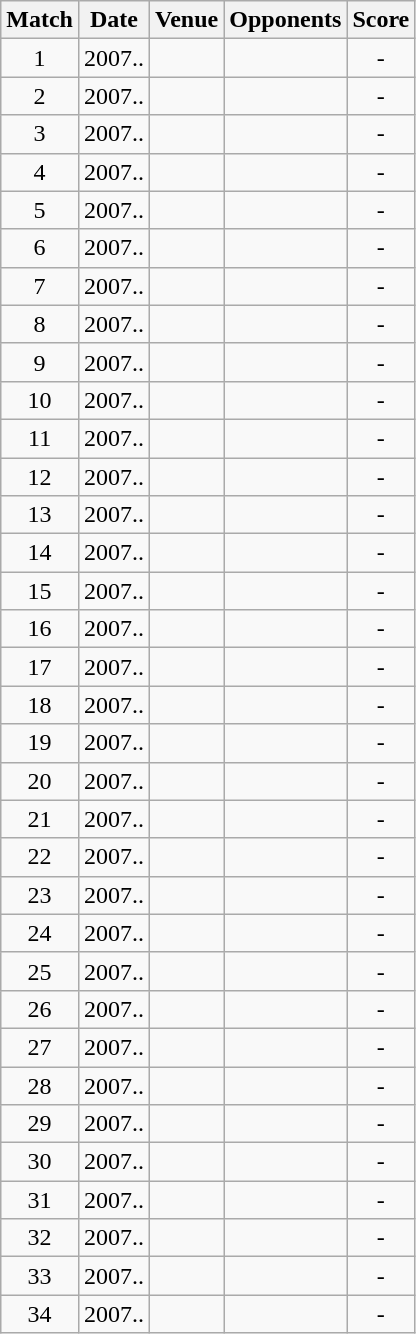<table class="wikitable" style="text-align:center;">
<tr>
<th>Match</th>
<th>Date</th>
<th>Venue</th>
<th>Opponents</th>
<th>Score</th>
</tr>
<tr>
<td>1</td>
<td>2007..</td>
<td><a href='#'></a></td>
<td><a href='#'></a></td>
<td>-</td>
</tr>
<tr>
<td>2</td>
<td>2007..</td>
<td><a href='#'></a></td>
<td><a href='#'></a></td>
<td>-</td>
</tr>
<tr>
<td>3</td>
<td>2007..</td>
<td><a href='#'></a></td>
<td><a href='#'></a></td>
<td>-</td>
</tr>
<tr>
<td>4</td>
<td>2007..</td>
<td><a href='#'></a></td>
<td><a href='#'></a></td>
<td>-</td>
</tr>
<tr>
<td>5</td>
<td>2007..</td>
<td><a href='#'></a></td>
<td><a href='#'></a></td>
<td>-</td>
</tr>
<tr>
<td>6</td>
<td>2007..</td>
<td><a href='#'></a></td>
<td><a href='#'></a></td>
<td>-</td>
</tr>
<tr>
<td>7</td>
<td>2007..</td>
<td><a href='#'></a></td>
<td><a href='#'></a></td>
<td>-</td>
</tr>
<tr>
<td>8</td>
<td>2007..</td>
<td><a href='#'></a></td>
<td><a href='#'></a></td>
<td>-</td>
</tr>
<tr>
<td>9</td>
<td>2007..</td>
<td><a href='#'></a></td>
<td><a href='#'></a></td>
<td>-</td>
</tr>
<tr>
<td>10</td>
<td>2007..</td>
<td><a href='#'></a></td>
<td><a href='#'></a></td>
<td>-</td>
</tr>
<tr>
<td>11</td>
<td>2007..</td>
<td><a href='#'></a></td>
<td><a href='#'></a></td>
<td>-</td>
</tr>
<tr>
<td>12</td>
<td>2007..</td>
<td><a href='#'></a></td>
<td><a href='#'></a></td>
<td>-</td>
</tr>
<tr>
<td>13</td>
<td>2007..</td>
<td><a href='#'></a></td>
<td><a href='#'></a></td>
<td>-</td>
</tr>
<tr>
<td>14</td>
<td>2007..</td>
<td><a href='#'></a></td>
<td><a href='#'></a></td>
<td>-</td>
</tr>
<tr>
<td>15</td>
<td>2007..</td>
<td><a href='#'></a></td>
<td><a href='#'></a></td>
<td>-</td>
</tr>
<tr>
<td>16</td>
<td>2007..</td>
<td><a href='#'></a></td>
<td><a href='#'></a></td>
<td>-</td>
</tr>
<tr>
<td>17</td>
<td>2007..</td>
<td><a href='#'></a></td>
<td><a href='#'></a></td>
<td>-</td>
</tr>
<tr>
<td>18</td>
<td>2007..</td>
<td><a href='#'></a></td>
<td><a href='#'></a></td>
<td>-</td>
</tr>
<tr>
<td>19</td>
<td>2007..</td>
<td><a href='#'></a></td>
<td><a href='#'></a></td>
<td>-</td>
</tr>
<tr>
<td>20</td>
<td>2007..</td>
<td><a href='#'></a></td>
<td><a href='#'></a></td>
<td>-</td>
</tr>
<tr>
<td>21</td>
<td>2007..</td>
<td><a href='#'></a></td>
<td><a href='#'></a></td>
<td>-</td>
</tr>
<tr>
<td>22</td>
<td>2007..</td>
<td><a href='#'></a></td>
<td><a href='#'></a></td>
<td>-</td>
</tr>
<tr>
<td>23</td>
<td>2007..</td>
<td><a href='#'></a></td>
<td><a href='#'></a></td>
<td>-</td>
</tr>
<tr>
<td>24</td>
<td>2007..</td>
<td><a href='#'></a></td>
<td><a href='#'></a></td>
<td>-</td>
</tr>
<tr>
<td>25</td>
<td>2007..</td>
<td><a href='#'></a></td>
<td><a href='#'></a></td>
<td>-</td>
</tr>
<tr>
<td>26</td>
<td>2007..</td>
<td><a href='#'></a></td>
<td><a href='#'></a></td>
<td>-</td>
</tr>
<tr>
<td>27</td>
<td>2007..</td>
<td><a href='#'></a></td>
<td><a href='#'></a></td>
<td>-</td>
</tr>
<tr>
<td>28</td>
<td>2007..</td>
<td><a href='#'></a></td>
<td><a href='#'></a></td>
<td>-</td>
</tr>
<tr>
<td>29</td>
<td>2007..</td>
<td><a href='#'></a></td>
<td><a href='#'></a></td>
<td>-</td>
</tr>
<tr>
<td>30</td>
<td>2007..</td>
<td><a href='#'></a></td>
<td><a href='#'></a></td>
<td>-</td>
</tr>
<tr>
<td>31</td>
<td>2007..</td>
<td><a href='#'></a></td>
<td><a href='#'></a></td>
<td>-</td>
</tr>
<tr>
<td>32</td>
<td>2007..</td>
<td><a href='#'></a></td>
<td><a href='#'></a></td>
<td>-</td>
</tr>
<tr>
<td>33</td>
<td>2007..</td>
<td><a href='#'></a></td>
<td><a href='#'></a></td>
<td>-</td>
</tr>
<tr>
<td>34</td>
<td>2007..</td>
<td><a href='#'></a></td>
<td><a href='#'></a></td>
<td>-</td>
</tr>
</table>
